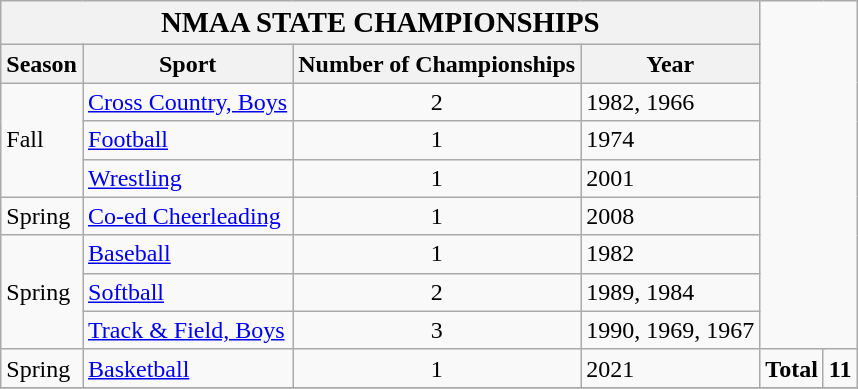<table class="wikitable">
<tr>
<th colspan="4"><big> NMAA STATE CHAMPIONSHIPS</big></th>
</tr>
<tr>
<th>Season</th>
<th>Sport</th>
<th>Number of Championships</th>
<th>Year</th>
</tr>
<tr>
<td rowspan="3">Fall</td>
<td><a href='#'>Cross Country, Boys</a></td>
<td align="center">2</td>
<td>1982, 1966</td>
</tr>
<tr>
<td><a href='#'>Football</a></td>
<td align="center">1</td>
<td>1974</td>
</tr>
<tr>
<td><a href='#'>Wrestling</a></td>
<td align="center">1</td>
<td>2001</td>
</tr>
<tr>
<td rowspan="1">Spring</td>
<td><a href='#'>Co-ed Cheerleading</a></td>
<td align="center">1</td>
<td>2008</td>
</tr>
<tr>
<td rowspan="3">Spring</td>
<td><a href='#'>Baseball</a></td>
<td align="center">1</td>
<td>1982</td>
</tr>
<tr>
<td><a href='#'>Softball</a></td>
<td align="center">2</td>
<td>1989, 1984</td>
</tr>
<tr>
<td><a href='#'>Track & Field, Boys</a></td>
<td align="center">3</td>
<td>1990, 1969, 1967</td>
</tr>
<tr>
<td>Spring</td>
<td><a href='#'>Basketball</a></td>
<td align="center">1</td>
<td>2021</td>
<td align="center" colspan="2"><strong>Total</strong></td>
<td align="center"><strong>11</strong></td>
</tr>
<tr>
</tr>
</table>
